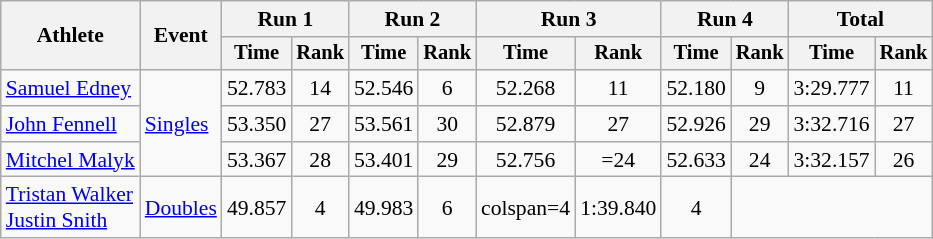<table class="wikitable" style="font-size:90%">
<tr>
<th rowspan="2">Athlete</th>
<th rowspan="2">Event</th>
<th colspan=2>Run 1</th>
<th colspan=2>Run 2</th>
<th colspan=2>Run 3</th>
<th colspan=2>Run 4</th>
<th colspan=2>Total</th>
</tr>
<tr style="font-size:95%">
<th>Time</th>
<th>Rank</th>
<th>Time</th>
<th>Rank</th>
<th>Time</th>
<th>Rank</th>
<th>Time</th>
<th>Rank</th>
<th>Time</th>
<th>Rank</th>
</tr>
<tr align=center>
<td align=left><a href='#'>Samuel Edney</a></td>
<td align=left rowspan="3"><a href='#'>Singles</a></td>
<td>52.783</td>
<td>14</td>
<td>52.546</td>
<td>6</td>
<td>52.268</td>
<td>11</td>
<td>52.180</td>
<td>9</td>
<td>3:29.777</td>
<td>11</td>
</tr>
<tr align=center>
<td align=left><a href='#'>John Fennell</a></td>
<td>53.350</td>
<td>27</td>
<td>53.561</td>
<td>30</td>
<td>52.879</td>
<td>27</td>
<td>52.926</td>
<td>29</td>
<td>3:32.716</td>
<td>27</td>
</tr>
<tr align=center>
<td align=left><a href='#'>Mitchel Malyk</a></td>
<td>53.367</td>
<td>28</td>
<td>53.401</td>
<td>29</td>
<td>52.756</td>
<td>=24</td>
<td>52.633</td>
<td>24</td>
<td>3:32.157</td>
<td>26</td>
</tr>
<tr align=center>
<td align=left><a href='#'>Tristan Walker</a><br><a href='#'>Justin Snith</a></td>
<td align=left><a href='#'>Doubles</a></td>
<td>49.857</td>
<td>4</td>
<td>49.983</td>
<td>6</td>
<td>colspan=4 </td>
<td>1:39.840</td>
<td>4</td>
</tr>
</table>
